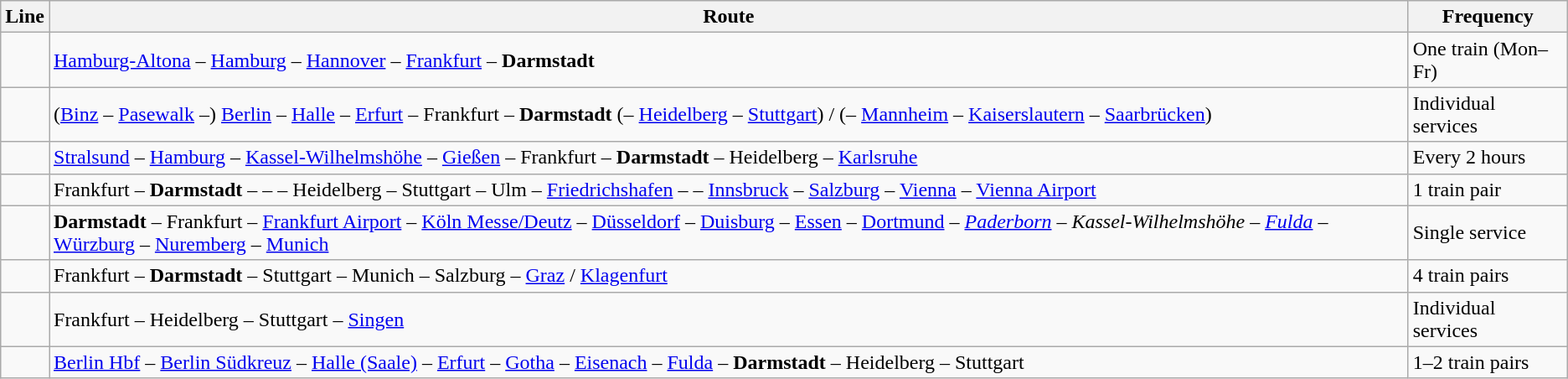<table class="wikitable">
<tr class="hintergrundfarbe5">
<th>Line</th>
<th>Route</th>
<th>Frequency</th>
</tr>
<tr>
<td></td>
<td><a href='#'>Hamburg-Altona</a> – <a href='#'>Hamburg</a> – <a href='#'>Hannover</a> – <a href='#'>Frankfurt</a> – <strong>Darmstadt</strong></td>
<td>One train (Mon–Fr)</td>
</tr>
<tr>
<td></td>
<td>(<a href='#'>Binz</a> – <a href='#'>Pasewalk</a> –) <a href='#'>Berlin</a> – <a href='#'>Halle</a> – <a href='#'>Erfurt</a> – Frankfurt – <strong>Darmstadt</strong> (– <a href='#'>Heidelberg</a> – <a href='#'>Stuttgart</a>) / (– <a href='#'>Mannheim</a> – <a href='#'>Kaiserslautern</a> – <a href='#'>Saarbrücken</a>)</td>
<td>Individual services</td>
</tr>
<tr>
<td></td>
<td><a href='#'>Stralsund</a> – <a href='#'>Hamburg</a> – <a href='#'>Kassel-Wilhelmshöhe</a> – <a href='#'>Gießen</a> – Frankfurt – <strong>Darmstadt</strong> – Heidelberg – <a href='#'>Karlsruhe</a></td>
<td>Every 2 hours</td>
</tr>
<tr>
<td align="center"></td>
<td>Frankfurt – <strong>Darmstadt</strong> –  –  – Heidelberg – Stuttgart – Ulm – <a href='#'>Friedrichshafen</a> –  – <a href='#'>Innsbruck</a> – <a href='#'>Salzburg</a> – <a href='#'>Vienna</a> – <a href='#'>Vienna Airport</a></td>
<td>1 train pair</td>
</tr>
<tr>
<td></td>
<td><strong>Darmstadt</strong> – Frankfurt – <a href='#'>Frankfurt Airport</a> – <a href='#'>Köln Messe/Deutz</a> – <a href='#'>Düsseldorf</a> – <a href='#'>Duisburg</a> – <a href='#'>Essen</a> – <a href='#'>Dortmund</a> – <em><a href='#'>Paderborn</a> – Kassel-Wilhelmshöhe – <a href='#'>Fulda</a></em> – <a href='#'>Würzburg</a> – <a href='#'>Nuremberg</a> – <a href='#'>Munich</a></td>
<td>Single service</td>
</tr>
<tr>
<td></td>
<td>Frankfurt – <strong>Darmstadt</strong> – Stuttgart – Munich – Salzburg – <a href='#'>Graz</a> / <a href='#'>Klagenfurt</a></td>
<td>4 train pairs</td>
</tr>
<tr>
<td></td>
<td>Frankfurt – Heidelberg – Stuttgart – <a href='#'>Singen</a></td>
<td>Individual services</td>
</tr>
<tr>
<td></td>
<td><a href='#'>Berlin Hbf</a> – <a href='#'>Berlin Südkreuz</a> – <a href='#'>Halle (Saale)</a> – <a href='#'>Erfurt</a> – <a href='#'>Gotha</a> – <a href='#'>Eisenach</a> – <a href='#'>Fulda</a> –  <strong>Darmstadt</strong> – Heidelberg – Stuttgart</td>
<td>1–2 train pairs</td>
</tr>
</table>
